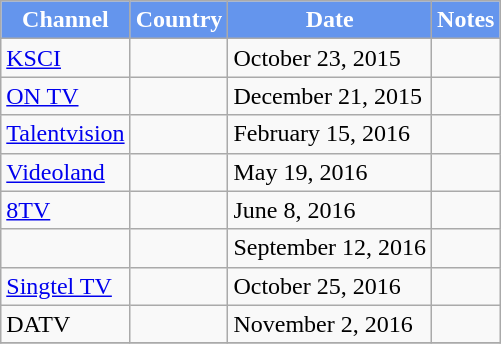<table class="wikitable">
<tr style="background:cornflowerblue; color:white" align=center>
<td><strong>Channel</strong></td>
<td><strong>Country</strong></td>
<td><strong>Date</strong></td>
<td><strong>Notes</strong></td>
</tr>
<tr>
<td><a href='#'>KSCI</a></td>
<td></td>
<td>October 23, 2015</td>
<td></td>
</tr>
<tr>
<td><a href='#'>ON TV</a></td>
<td></td>
<td>December 21, 2015</td>
<td></td>
</tr>
<tr>
<td><a href='#'>Talentvision</a></td>
<td></td>
<td>February 15, 2016</td>
<td></td>
</tr>
<tr>
<td><a href='#'>Videoland</a></td>
<td></td>
<td>May 19, 2016</td>
<td></td>
</tr>
<tr>
<td><a href='#'>8TV</a></td>
<td></td>
<td>June 8, 2016</td>
<td></td>
</tr>
<tr>
<td></td>
<td></td>
<td>September 12, 2016</td>
<td></td>
</tr>
<tr>
<td><a href='#'>Singtel TV</a></td>
<td></td>
<td>October 25, 2016</td>
<td></td>
</tr>
<tr>
<td>DATV</td>
<td></td>
<td>November 2, 2016</td>
<td></td>
</tr>
<tr>
</tr>
</table>
